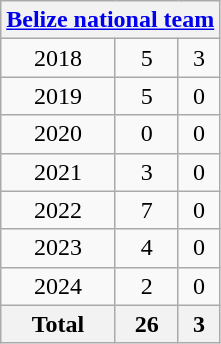<table class="wikitable" style="text-align:center">
<tr>
<th colspan=3><a href='#'>Belize national team</a></th>
</tr>
<tr>
<td>2018</td>
<td>5</td>
<td>3</td>
</tr>
<tr>
<td>2019</td>
<td>5</td>
<td>0</td>
</tr>
<tr>
<td>2020</td>
<td>0</td>
<td>0</td>
</tr>
<tr>
<td>2021</td>
<td>3</td>
<td>0</td>
</tr>
<tr>
<td>2022</td>
<td>7</td>
<td>0</td>
</tr>
<tr>
<td>2023</td>
<td>4</td>
<td>0</td>
</tr>
<tr>
<td>2024</td>
<td>2</td>
<td>0</td>
</tr>
<tr>
<th>Total</th>
<th>26</th>
<th>3</th>
</tr>
</table>
